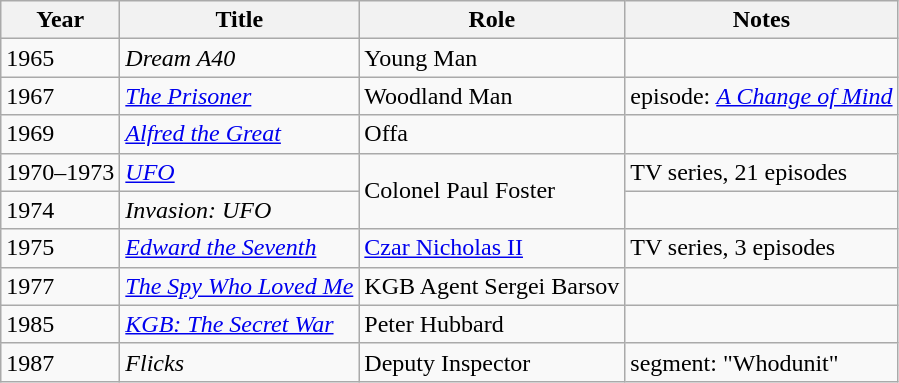<table class="wikitable">
<tr>
<th>Year</th>
<th>Title</th>
<th>Role</th>
<th>Notes</th>
</tr>
<tr>
<td>1965</td>
<td><em>Dream A40</em></td>
<td>Young Man</td>
<td></td>
</tr>
<tr>
<td>1967</td>
<td><em><a href='#'>The Prisoner</a></em></td>
<td>Woodland Man</td>
<td>episode: <em><a href='#'>A Change of Mind</a></em></td>
</tr>
<tr>
<td>1969</td>
<td><em><a href='#'>Alfred the Great</a></em></td>
<td>Offa</td>
<td></td>
</tr>
<tr>
<td>1970–1973</td>
<td><em><a href='#'>UFO</a></em></td>
<td rowspan="2">Colonel Paul Foster</td>
<td>TV series, 21 episodes</td>
</tr>
<tr>
<td>1974</td>
<td><em>Invasion: UFO</em></td>
<td></td>
</tr>
<tr>
<td>1975</td>
<td><em><a href='#'>Edward the Seventh</a></em></td>
<td><a href='#'>Czar Nicholas II</a></td>
<td>TV series, 3 episodes</td>
</tr>
<tr>
<td>1977</td>
<td><em><a href='#'>The Spy Who Loved Me</a></em></td>
<td>KGB Agent Sergei Barsov</td>
<td></td>
</tr>
<tr>
<td>1985</td>
<td><em><a href='#'>KGB: The Secret War</a></em></td>
<td>Peter Hubbard</td>
<td></td>
</tr>
<tr>
<td>1987</td>
<td><em>Flicks</em></td>
<td>Deputy Inspector</td>
<td>segment: "Whodunit"</td>
</tr>
</table>
